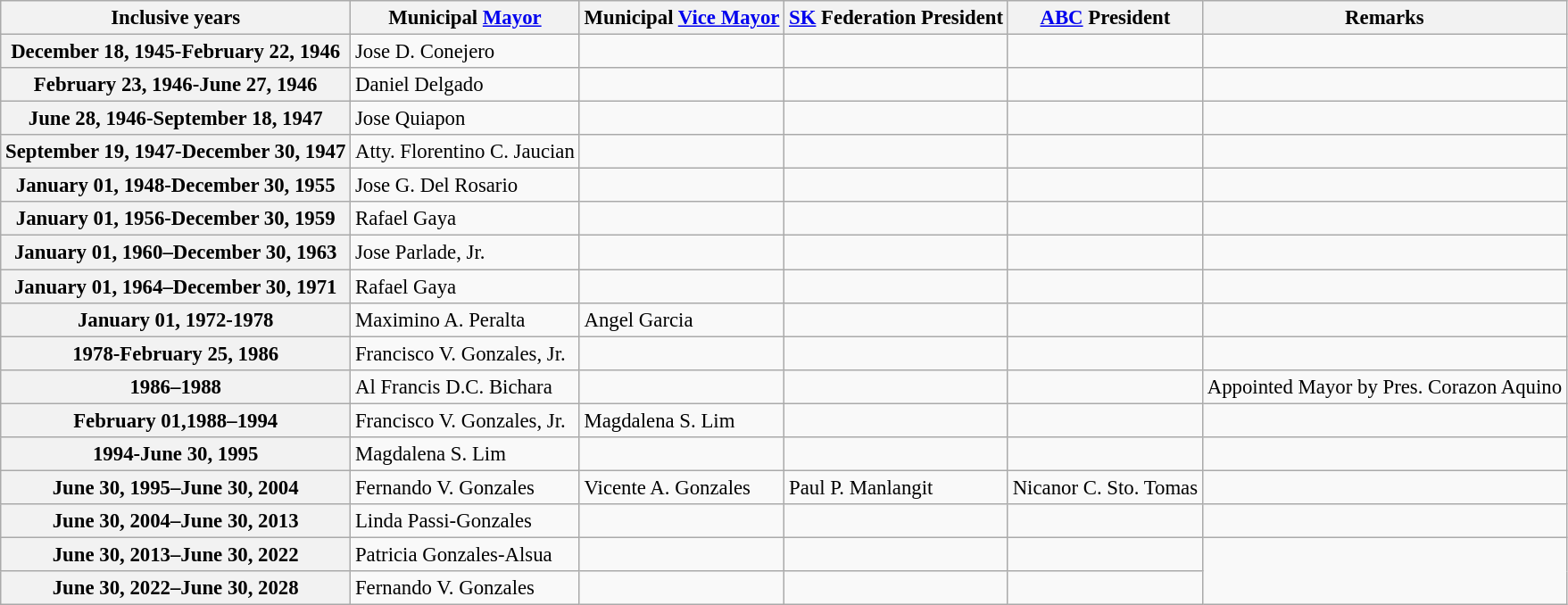<table class="wikitable collapsible autocollapse" style="font-size:95%">
<tr>
<th scope="col">Inclusive years</th>
<th scope="col">Municipal <a href='#'>Mayor</a></th>
<th scope="col">Municipal <a href='#'>Vice Mayor</a></th>
<th scope="col"><a href='#'>SK</a> Federation President</th>
<th scope="col"><a href='#'>ABC</a> President</th>
<th scope="col">Remarks</th>
</tr>
<tr>
<th scope="row">December 18, 1945-February 22, 1946</th>
<td>Jose D. Conejero</td>
<td></td>
<td></td>
<td></td>
<td></td>
</tr>
<tr>
<th scope="row">February 23, 1946-June 27, 1946</th>
<td>Daniel Delgado</td>
<td></td>
<td></td>
<td></td>
<td></td>
</tr>
<tr>
<th scope="row">June 28, 1946-September 18, 1947</th>
<td>Jose Quiapon</td>
<td></td>
<td></td>
<td></td>
<td></td>
</tr>
<tr>
<th scope="row">September 19, 1947-December 30, 1947</th>
<td>Atty. Florentino C. Jaucian</td>
<td></td>
<td></td>
<td></td>
<td></td>
</tr>
<tr>
<th scope="row">January 01, 1948-December 30, 1955</th>
<td>Jose G. Del Rosario</td>
<td></td>
<td></td>
<td></td>
<td></td>
</tr>
<tr>
<th scope="row">January 01, 1956-December 30, 1959</th>
<td>Rafael Gaya</td>
<td></td>
<td></td>
<td></td>
<td></td>
</tr>
<tr>
<th scope="row">January 01, 1960–December 30, 1963</th>
<td>Jose Parlade, Jr.</td>
<td></td>
<td></td>
<td></td>
<td></td>
</tr>
<tr>
<th scope="row">January 01, 1964–December 30, 1971</th>
<td>Rafael Gaya</td>
<td></td>
<td></td>
<td></td>
<td></td>
</tr>
<tr>
<th scope="row">January 01, 1972-1978</th>
<td>Maximino A. Peralta</td>
<td>Angel Garcia</td>
<td></td>
<td></td>
<td></td>
</tr>
<tr>
<th scope="row">1978-February 25, 1986</th>
<td>Francisco V. Gonzales, Jr.</td>
<td></td>
<td></td>
<td></td>
<td></td>
</tr>
<tr>
<th scope="row">1986–1988</th>
<td>Al Francis D.C. Bichara</td>
<td></td>
<td></td>
<td></td>
<td>Appointed Mayor by Pres. Corazon Aquino</td>
</tr>
<tr>
<th scope="row">February 01,1988–1994</th>
<td>Francisco V. Gonzales, Jr.</td>
<td>Magdalena S. Lim </td>
<td></td>
<td></td>
<td></td>
</tr>
<tr>
<th scope="row">1994-June 30, 1995</th>
<td>Magdalena S. Lim</td>
<td></td>
<td></td>
<td></td>
<td></td>
</tr>
<tr>
<th scope="row">June 30, 1995–June 30, 2004</th>
<td>Fernando V. Gonzales</td>
<td>Vicente A. Gonzales</td>
<td>Paul P. Manlangit</td>
<td>Nicanor C. Sto. Tomas</td>
<td></td>
</tr>
<tr>
<th scope="row">June 30, 2004–June 30, 2013</th>
<td>Linda Passi-Gonzales</td>
<td></td>
<td></td>
<td></td>
<td></td>
</tr>
<tr>
<th scope="row">June 30, 2013–June 30, 2022</th>
<td>Patricia Gonzales-Alsua</td>
<td></td>
<td></td>
<td></td>
</tr>
<tr>
<th scope="row">June 30, 2022–June 30, 2028</th>
<td>Fernando V. Gonzales</td>
<td></td>
<td></td>
<td></td>
</tr>
</table>
